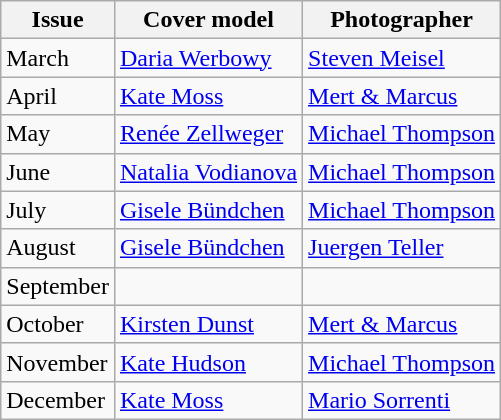<table class="sortable wikitable">
<tr>
<th>Issue</th>
<th>Cover model</th>
<th>Photographer</th>
</tr>
<tr>
<td>March</td>
<td><a href='#'>Daria Werbowy</a></td>
<td><a href='#'>Steven Meisel</a></td>
</tr>
<tr>
<td>April</td>
<td><a href='#'>Kate Moss</a></td>
<td><a href='#'>Mert & Marcus</a></td>
</tr>
<tr>
<td>May</td>
<td><a href='#'>Renée Zellweger</a></td>
<td><a href='#'>Michael Thompson</a></td>
</tr>
<tr>
<td>June</td>
<td><a href='#'>Natalia Vodianova</a></td>
<td><a href='#'>Michael Thompson</a></td>
</tr>
<tr>
<td>July</td>
<td><a href='#'>Gisele Bündchen</a></td>
<td><a href='#'>Michael Thompson</a></td>
</tr>
<tr>
<td>August</td>
<td><a href='#'>Gisele Bündchen</a></td>
<td><a href='#'>Juergen Teller</a></td>
</tr>
<tr>
<td>September</td>
<td></td>
<td></td>
</tr>
<tr>
<td>October</td>
<td><a href='#'>Kirsten Dunst</a></td>
<td><a href='#'>Mert & Marcus</a></td>
</tr>
<tr>
<td>November</td>
<td><a href='#'>Kate Hudson</a></td>
<td><a href='#'>Michael Thompson</a></td>
</tr>
<tr>
<td>December</td>
<td><a href='#'>Kate Moss</a></td>
<td><a href='#'>Mario Sorrenti</a></td>
</tr>
</table>
